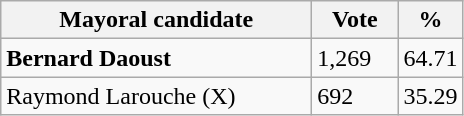<table class="wikitable">
<tr>
<th bgcolor="#DDDDFF" width="200px">Mayoral candidate</th>
<th bgcolor="#DDDDFF" width="50px">Vote</th>
<th bgcolor="#DDDDFF" width="30px">%</th>
</tr>
<tr>
<td><strong>Bernard Daoust</strong></td>
<td>1,269</td>
<td>64.71</td>
</tr>
<tr>
<td>Raymond Larouche (X)</td>
<td>692</td>
<td>35.29</td>
</tr>
</table>
